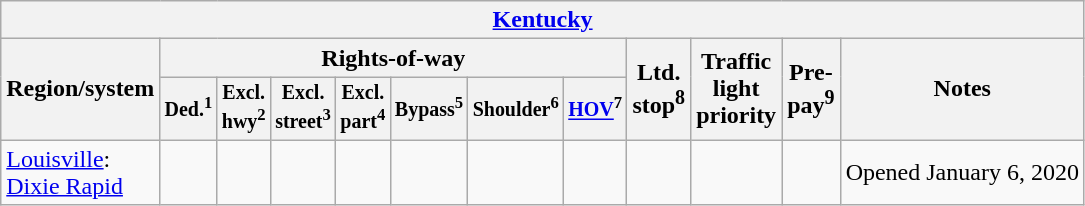<table class="wikitable">
<tr>
<th colspan="12"><a href='#'>Kentucky</a></th>
</tr>
<tr>
<th rowspan="2">Region/system</th>
<th colspan="7">Rights-of-way</th>
<th rowspan="2">Ltd.<br>stop<sup>8</sup></th>
<th rowspan="2">Traffic<br>light<br>priority</th>
<th rowspan="2">Pre-<br>pay<sup>9</sup></th>
<th rowspan="2">Notes</th>
</tr>
<tr style="font-size: smaller">
<th>Ded.<sup>1</sup></th>
<th>Excl.<br>hwy<sup>2</sup></th>
<th>Excl.<br>street<sup>3</sup></th>
<th>Excl.<br>part<sup>4</sup></th>
<th>Bypass<sup>5</sup></th>
<th>Shoulder<sup>6</sup></th>
<th><a href='#'>HOV</a><sup>7</sup></th>
</tr>
<tr>
<td><a href='#'>Louisville</a>:<br><a href='#'>Dixie Rapid</a></td>
<td></td>
<td></td>
<td></td>
<td></td>
<td></td>
<td></td>
<td></td>
<td></td>
<td></td>
<td></td>
<td>Opened January 6, 2020</td>
</tr>
</table>
